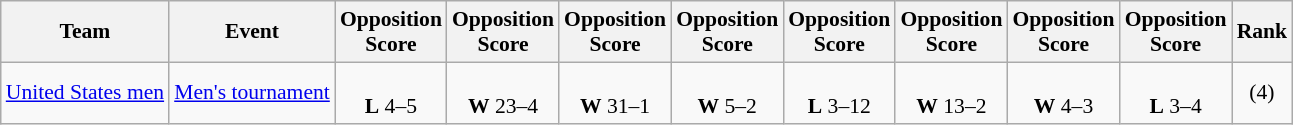<table class=wikitable style=font-size:90%;text-align:center>
<tr>
<th>Team</th>
<th>Event</th>
<th>Opposition<br>Score</th>
<th>Opposition<br>Score</th>
<th>Opposition<br>Score</th>
<th>Opposition<br>Score</th>
<th>Opposition<br>Score</th>
<th>Opposition<br>Score</th>
<th>Opposition<br>Score</th>
<th>Opposition<br>Score</th>
<th>Rank</th>
</tr>
<tr>
<td><a href='#'>United States men</a></td>
<td><a href='#'>Men's tournament</a></td>
<td><br><strong>L</strong> 4–5</td>
<td><br><strong>W</strong> 23–4</td>
<td><br><strong>W</strong> 31–1</td>
<td><br><strong>W</strong> 5–2</td>
<td><br><strong>L</strong> 3–12</td>
<td><br><strong>W</strong> 13–2</td>
<td><br><strong>W</strong> 4–3</td>
<td><br><strong>L</strong> 3–4</td>
<td> (4)</td>
</tr>
</table>
